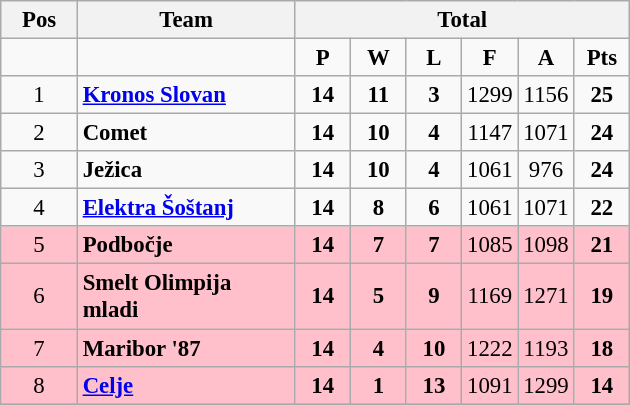<table class=wikitable style="text-align: center; font-size:95%">
<tr>
<th width="44">Pos</th>
<th width="138">Team</th>
<th colspan=7>Total</th>
</tr>
<tr>
<td></td>
<td></td>
<td width="30"><strong>P</strong></td>
<td width="30"><strong>W</strong></td>
<td width="30"><strong>L</strong></td>
<td width="30"><strong>F</strong></td>
<td width="30"><strong>A</strong></td>
<td width="30"><strong>Pts</strong></td>
</tr>
<tr>
<td>1</td>
<td align="left"><strong><a href='#'>Kronos Slovan</a></strong></td>
<td><strong>14</strong></td>
<td><strong>11</strong></td>
<td><strong>3</strong></td>
<td>1299</td>
<td>1156</td>
<td><strong>25</strong></td>
</tr>
<tr>
<td>2</td>
<td align="left"><strong>Comet</strong></td>
<td><strong>14</strong></td>
<td><strong>10</strong></td>
<td><strong>4</strong></td>
<td>1147</td>
<td>1071</td>
<td><strong>24</strong></td>
</tr>
<tr>
<td>3</td>
<td align="left"><strong>Ježica</strong></td>
<td><strong>14</strong></td>
<td><strong>10</strong></td>
<td><strong>4</strong></td>
<td>1061</td>
<td>976</td>
<td><strong>24</strong></td>
</tr>
<tr>
<td>4</td>
<td align="left"><strong><a href='#'>Elektra Šoštanj</a></strong></td>
<td><strong>14</strong></td>
<td><strong>8</strong></td>
<td><strong>6</strong></td>
<td>1061</td>
<td>1071</td>
<td><strong>22</strong></td>
</tr>
<tr bgcolor="#ffc0cb">
<td>5</td>
<td align="left"><strong>Podbočje</strong></td>
<td><strong>14</strong></td>
<td><strong>7</strong></td>
<td><strong>7</strong></td>
<td>1085</td>
<td>1098</td>
<td><strong>21</strong></td>
</tr>
<tr bgcolor="#ffc0cb">
<td>6</td>
<td align="left"><strong>Smelt Olimpija mladi</strong></td>
<td><strong>14</strong></td>
<td><strong>5</strong></td>
<td><strong>9</strong></td>
<td>1169</td>
<td>1271</td>
<td><strong>19</strong></td>
</tr>
<tr bgcolor="#ffc0cb">
<td>7</td>
<td align="left"><strong>Maribor '87</strong></td>
<td><strong>14</strong></td>
<td><strong>4</strong></td>
<td><strong>10</strong></td>
<td>1222</td>
<td>1193</td>
<td><strong>18</strong></td>
</tr>
<tr bgcolor="#ffc0cb">
<td>8</td>
<td align="left"><strong><a href='#'>Celje</a></strong></td>
<td><strong>14</strong></td>
<td><strong>1</strong></td>
<td><strong>13</strong></td>
<td>1091</td>
<td>1299</td>
<td><strong>14</strong></td>
</tr>
<tr>
</tr>
</table>
